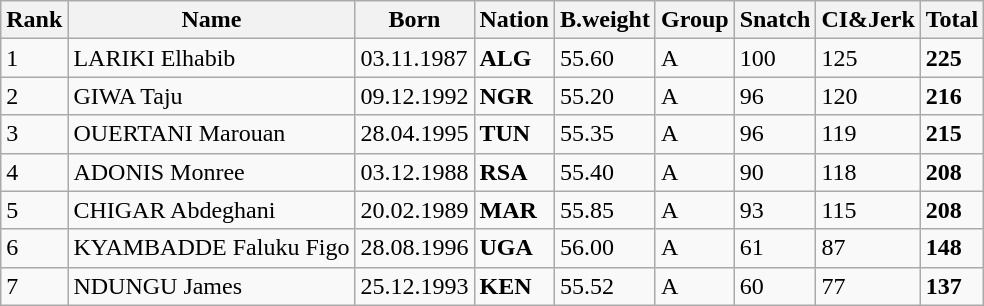<table class="wikitable">
<tr>
<th>Rank</th>
<th>Name</th>
<th>Born</th>
<th>Nation</th>
<th>B.weight</th>
<th>Group</th>
<th>Snatch</th>
<th>CI&Jerk</th>
<th>Total</th>
</tr>
<tr>
<td>1</td>
<td>LARIKI Elhabib</td>
<td>03.11.1987</td>
<td><strong>ALG</strong></td>
<td>55.60</td>
<td>A</td>
<td>100</td>
<td>125</td>
<td><strong>225</strong></td>
</tr>
<tr>
<td>2</td>
<td>GIWA Taju</td>
<td>09.12.1992</td>
<td><strong>NGR</strong></td>
<td>55.20</td>
<td>A</td>
<td>96</td>
<td>120</td>
<td><strong>216</strong></td>
</tr>
<tr>
<td>3</td>
<td>OUERTANI Marouan</td>
<td>28.04.1995</td>
<td><strong>TUN</strong></td>
<td>55.35</td>
<td>A</td>
<td>96</td>
<td>119</td>
<td><strong>215</strong></td>
</tr>
<tr>
<td>4</td>
<td>ADONIS Monree</td>
<td>03.12.1988</td>
<td><strong>RSA</strong></td>
<td>55.40</td>
<td>A</td>
<td>90</td>
<td>118</td>
<td><strong>208</strong></td>
</tr>
<tr>
<td>5</td>
<td>CHIGAR Abdeghani</td>
<td>20.02.1989</td>
<td><strong>MAR</strong></td>
<td>55.85</td>
<td>A</td>
<td>93</td>
<td>115</td>
<td><strong>208</strong></td>
</tr>
<tr>
<td>6</td>
<td>KYAMBADDE Faluku Figo</td>
<td>28.08.1996</td>
<td><strong>UGA</strong></td>
<td>56.00</td>
<td>A</td>
<td>61</td>
<td>87</td>
<td><strong>148</strong></td>
</tr>
<tr>
<td>7</td>
<td>NDUNGU James</td>
<td>25.12.1993</td>
<td><strong>KEN</strong></td>
<td>55.52</td>
<td>A</td>
<td>60</td>
<td>77</td>
<td><strong>137</strong></td>
</tr>
</table>
